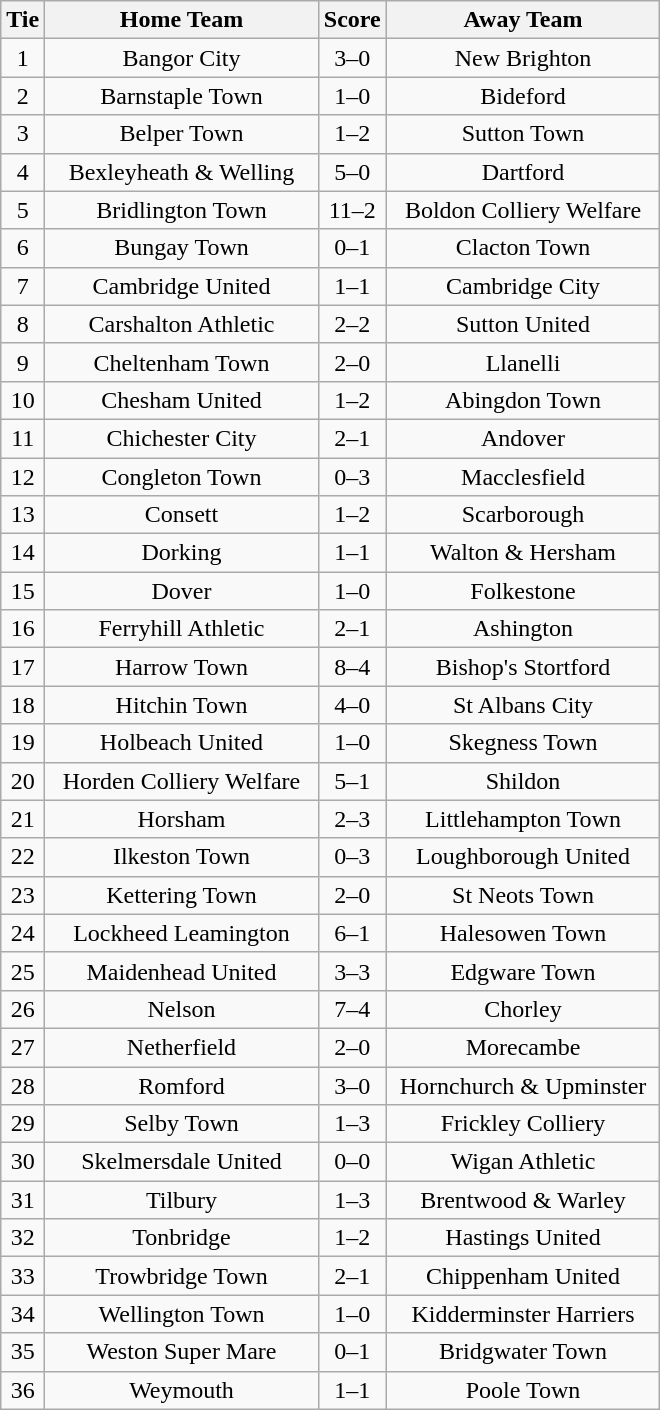<table class="wikitable" style="text-align:center;">
<tr>
<th width=20>Tie</th>
<th width=175>Home Team</th>
<th width=20>Score</th>
<th width=175>Away Team</th>
</tr>
<tr>
<td>1</td>
<td>Bangor City</td>
<td>3–0</td>
<td>New Brighton</td>
</tr>
<tr>
<td>2</td>
<td>Barnstaple Town</td>
<td>1–0</td>
<td>Bideford</td>
</tr>
<tr>
<td>3</td>
<td>Belper Town</td>
<td>1–2</td>
<td>Sutton Town</td>
</tr>
<tr>
<td>4</td>
<td>Bexleyheath & Welling</td>
<td>5–0</td>
<td>Dartford</td>
</tr>
<tr>
<td>5</td>
<td>Bridlington Town</td>
<td>11–2</td>
<td>Boldon Colliery Welfare</td>
</tr>
<tr>
<td>6</td>
<td>Bungay Town</td>
<td>0–1</td>
<td>Clacton Town</td>
</tr>
<tr>
<td>7</td>
<td>Cambridge United</td>
<td>1–1</td>
<td>Cambridge City</td>
</tr>
<tr>
<td>8</td>
<td>Carshalton Athletic</td>
<td>2–2</td>
<td>Sutton United</td>
</tr>
<tr>
<td>9</td>
<td>Cheltenham Town</td>
<td>2–0</td>
<td>Llanelli</td>
</tr>
<tr>
<td>10</td>
<td>Chesham United</td>
<td>1–2</td>
<td>Abingdon Town</td>
</tr>
<tr>
<td>11</td>
<td>Chichester City</td>
<td>2–1</td>
<td>Andover</td>
</tr>
<tr>
<td>12</td>
<td>Congleton Town</td>
<td>0–3</td>
<td>Macclesfield</td>
</tr>
<tr>
<td>13</td>
<td>Consett</td>
<td>1–2</td>
<td>Scarborough</td>
</tr>
<tr>
<td>14</td>
<td>Dorking</td>
<td>1–1</td>
<td>Walton & Hersham</td>
</tr>
<tr>
<td>15</td>
<td>Dover</td>
<td>1–0</td>
<td>Folkestone</td>
</tr>
<tr>
<td>16</td>
<td>Ferryhill Athletic</td>
<td>2–1</td>
<td>Ashington</td>
</tr>
<tr>
<td>17</td>
<td>Harrow Town</td>
<td>8–4</td>
<td>Bishop's Stortford</td>
</tr>
<tr>
<td>18</td>
<td>Hitchin Town</td>
<td>4–0</td>
<td>St Albans City</td>
</tr>
<tr>
<td>19</td>
<td>Holbeach United</td>
<td>1–0</td>
<td>Skegness Town</td>
</tr>
<tr>
<td>20</td>
<td>Horden Colliery Welfare</td>
<td>5–1</td>
<td>Shildon</td>
</tr>
<tr>
<td>21</td>
<td>Horsham</td>
<td>2–3</td>
<td>Littlehampton Town</td>
</tr>
<tr>
<td>22</td>
<td>Ilkeston Town</td>
<td>0–3</td>
<td>Loughborough United</td>
</tr>
<tr>
<td>23</td>
<td>Kettering Town</td>
<td>2–0</td>
<td>St Neots Town</td>
</tr>
<tr>
<td>24</td>
<td>Lockheed Leamington</td>
<td>6–1</td>
<td>Halesowen Town</td>
</tr>
<tr>
<td>25</td>
<td>Maidenhead United</td>
<td>3–3</td>
<td>Edgware Town</td>
</tr>
<tr>
<td>26</td>
<td>Nelson</td>
<td>7–4</td>
<td>Chorley</td>
</tr>
<tr>
<td>27</td>
<td>Netherfield</td>
<td>2–0</td>
<td>Morecambe</td>
</tr>
<tr>
<td>28</td>
<td>Romford</td>
<td>3–0</td>
<td>Hornchurch & Upminster</td>
</tr>
<tr>
<td>29</td>
<td>Selby Town</td>
<td>1–3</td>
<td>Frickley Colliery</td>
</tr>
<tr>
<td>30</td>
<td>Skelmersdale United</td>
<td>0–0</td>
<td>Wigan Athletic</td>
</tr>
<tr>
<td>31</td>
<td>Tilbury</td>
<td>1–3</td>
<td>Brentwood & Warley</td>
</tr>
<tr>
<td>32</td>
<td>Tonbridge</td>
<td>1–2</td>
<td>Hastings United</td>
</tr>
<tr>
<td>33</td>
<td>Trowbridge Town</td>
<td>2–1</td>
<td>Chippenham United</td>
</tr>
<tr>
<td>34</td>
<td>Wellington Town</td>
<td>1–0</td>
<td>Kidderminster Harriers</td>
</tr>
<tr>
<td>35</td>
<td>Weston Super Mare</td>
<td>0–1</td>
<td>Bridgwater Town</td>
</tr>
<tr>
<td>36</td>
<td>Weymouth</td>
<td>1–1</td>
<td>Poole Town</td>
</tr>
</table>
